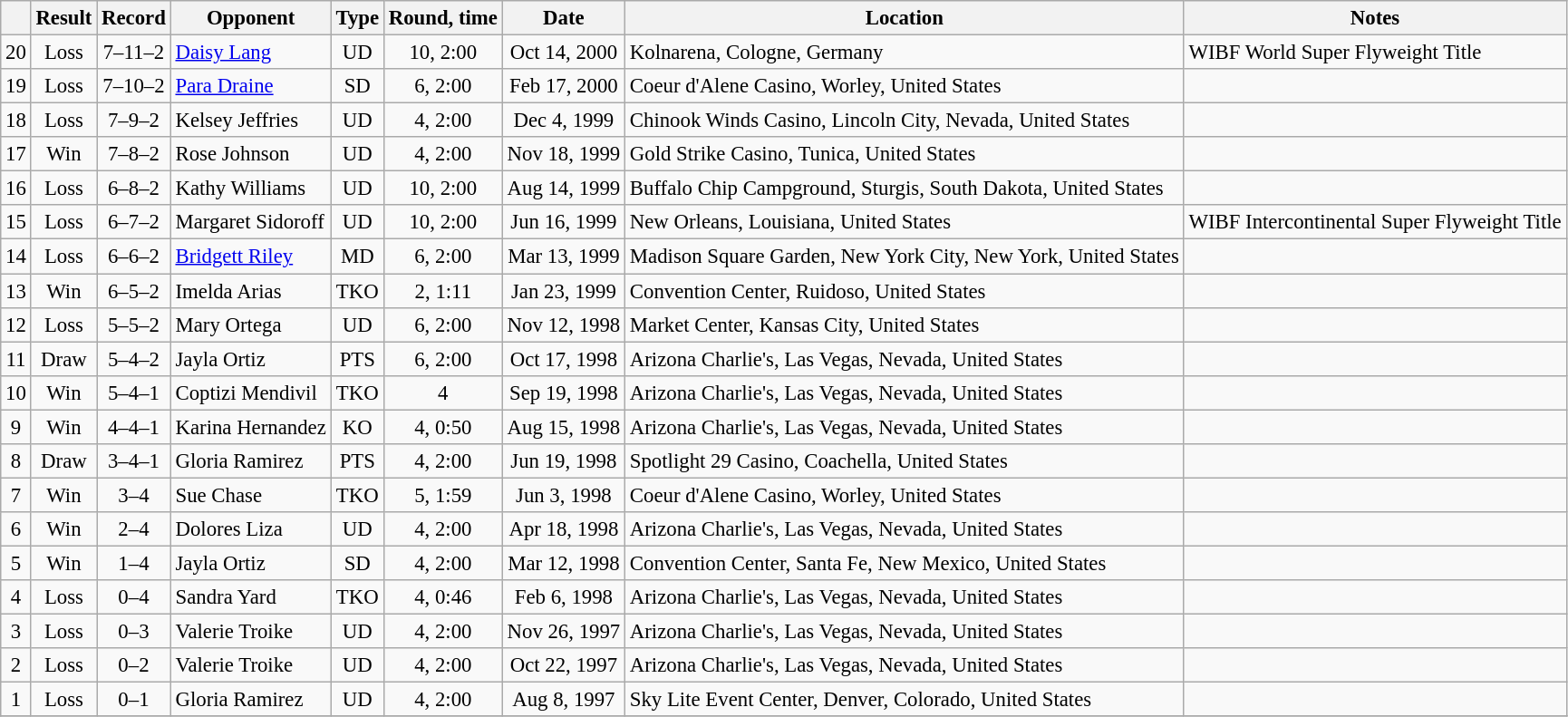<table class="wikitable" style="text-align:center; font-size:95%">
<tr>
<th></th>
<th>Result</th>
<th>Record</th>
<th>Opponent</th>
<th>Type</th>
<th>Round, time</th>
<th>Date</th>
<th>Location</th>
<th>Notes</th>
</tr>
<tr>
<td>20</td>
<td>Loss</td>
<td>7–11–2</td>
<td style="text-align:left;"> <a href='#'>Daisy Lang</a></td>
<td>UD</td>
<td>10, 2:00</td>
<td>Oct 14, 2000</td>
<td style="text-align:left;"> Kolnarena, Cologne, Germany</td>
<td style="text-align:left;">WIBF World Super Flyweight Title</td>
</tr>
<tr>
<td>19</td>
<td>Loss</td>
<td>7–10–2</td>
<td style="text-align:left;"> <a href='#'>Para Draine</a></td>
<td>SD</td>
<td>6, 2:00</td>
<td>Feb 17, 2000</td>
<td style="text-align:left;"> Coeur d'Alene Casino, Worley, United States</td>
<td style="text-align:left;"></td>
</tr>
<tr>
<td>18</td>
<td>Loss</td>
<td>7–9–2</td>
<td style="text-align:left;"> Kelsey Jeffries</td>
<td>UD</td>
<td>4, 2:00</td>
<td>Dec 4, 1999</td>
<td style="text-align:left;"> Chinook Winds Casino, Lincoln City, Nevada, United States</td>
<td style="text-align:left;"></td>
</tr>
<tr>
<td>17</td>
<td>Win</td>
<td>7–8–2</td>
<td style="text-align:left;"> Rose Johnson</td>
<td>UD</td>
<td>4, 2:00</td>
<td>Nov 18, 1999</td>
<td style="text-align:left;"> Gold Strike Casino, Tunica, United States</td>
<td style="text-align:left;"></td>
</tr>
<tr>
<td>16</td>
<td>Loss</td>
<td>6–8–2</td>
<td style="text-align:left;"> Kathy Williams</td>
<td>UD</td>
<td>10, 2:00</td>
<td>Aug 14, 1999</td>
<td style="text-align:left;"> Buffalo Chip Campground, Sturgis, South Dakota, United States</td>
<td style="text-align:left;"></td>
</tr>
<tr>
<td>15</td>
<td>Loss</td>
<td>6–7–2</td>
<td style="text-align:left;"> Margaret Sidoroff</td>
<td>UD</td>
<td>10, 2:00</td>
<td>Jun 16, 1999</td>
<td style="text-align:left;"> New Orleans, Louisiana, United States</td>
<td style="text-align:left;">WIBF Intercontinental Super Flyweight Title</td>
</tr>
<tr>
<td>14</td>
<td>Loss</td>
<td>6–6–2</td>
<td style="text-align:left;"> <a href='#'>Bridgett Riley</a></td>
<td>MD</td>
<td>6, 2:00</td>
<td>Mar 13, 1999</td>
<td style="text-align:left;"> Madison Square Garden, New York City, New York, United States</td>
<td style="text-align:left;"></td>
</tr>
<tr>
<td>13</td>
<td>Win</td>
<td>6–5–2</td>
<td style="text-align:left;"> Imelda Arias</td>
<td>TKO</td>
<td>2, 1:11</td>
<td>Jan 23, 1999</td>
<td style="text-align:left;"> Convention Center, Ruidoso, United States</td>
<td style="text-align:left;"></td>
</tr>
<tr>
<td>12</td>
<td>Loss</td>
<td>5–5–2</td>
<td style="text-align:left;"> Mary Ortega</td>
<td>UD</td>
<td>6, 2:00</td>
<td>Nov 12, 1998</td>
<td style="text-align:left;"> Market Center, Kansas City, United States</td>
<td style="text-align:left;"></td>
</tr>
<tr>
<td>11</td>
<td>Draw</td>
<td>5–4–2</td>
<td style="text-align:left;"> Jayla Ortiz</td>
<td>PTS</td>
<td>6, 2:00</td>
<td>Oct 17, 1998</td>
<td style="text-align:left;"> Arizona Charlie's, Las Vegas, Nevada, United States</td>
<td style="text-align:left;"></td>
</tr>
<tr>
<td>10</td>
<td>Win</td>
<td>5–4–1</td>
<td style="text-align:left;"> Coptizi Mendivil</td>
<td>TKO</td>
<td>4</td>
<td>Sep 19, 1998</td>
<td style="text-align:left;"> Arizona Charlie's, Las Vegas, Nevada, United States</td>
<td style="text-align:left;"></td>
</tr>
<tr>
<td>9</td>
<td>Win</td>
<td>4–4–1</td>
<td style="text-align:left;"> Karina Hernandez</td>
<td>KO</td>
<td>4, 0:50</td>
<td>Aug 15, 1998</td>
<td style="text-align:left;"> Arizona Charlie's, Las Vegas, Nevada, United States</td>
<td style="text-align:left;"></td>
</tr>
<tr>
<td>8</td>
<td>Draw</td>
<td>3–4–1</td>
<td style="text-align:left;"> Gloria Ramirez</td>
<td>PTS</td>
<td>4, 2:00</td>
<td>Jun 19, 1998</td>
<td style="text-align:left;"> Spotlight 29 Casino, Coachella, United States</td>
<td style="text-align:left;"></td>
</tr>
<tr>
<td>7</td>
<td>Win</td>
<td>3–4</td>
<td style="text-align:left;"> Sue Chase</td>
<td>TKO</td>
<td>5, 1:59</td>
<td>Jun 3, 1998</td>
<td style="text-align:left;"> Coeur d'Alene Casino, Worley, United States</td>
<td style="text-align:left;"></td>
</tr>
<tr>
<td>6</td>
<td>Win</td>
<td>2–4</td>
<td style="text-align:left;"> Dolores Liza</td>
<td>UD</td>
<td>4, 2:00</td>
<td>Apr 18, 1998</td>
<td style="text-align:left;"> Arizona Charlie's, Las Vegas, Nevada, United States</td>
<td style="text-align:left;"></td>
</tr>
<tr>
<td>5</td>
<td>Win</td>
<td>1–4</td>
<td style="text-align:left;"> Jayla Ortiz</td>
<td>SD</td>
<td>4, 2:00</td>
<td>Mar 12, 1998</td>
<td style="text-align:left;"> Convention Center, Santa Fe, New Mexico, United States</td>
<td style="text-align:left;"></td>
</tr>
<tr>
<td>4</td>
<td>Loss</td>
<td>0–4</td>
<td style="text-align:left;"> Sandra Yard</td>
<td>TKO</td>
<td>4, 0:46</td>
<td>Feb 6, 1998</td>
<td style="text-align:left;"> Arizona Charlie's, Las Vegas, Nevada, United States</td>
<td style="text-align:left;"></td>
</tr>
<tr>
<td>3</td>
<td>Loss</td>
<td>0–3</td>
<td style="text-align:left;"> Valerie Troike</td>
<td>UD</td>
<td>4, 2:00</td>
<td>Nov 26, 1997</td>
<td style="text-align:left;"> Arizona Charlie's, Las Vegas, Nevada, United States</td>
<td style="text-align:left;"></td>
</tr>
<tr>
<td>2</td>
<td>Loss</td>
<td>0–2</td>
<td style="text-align:left;"> Valerie Troike</td>
<td>UD</td>
<td>4, 2:00</td>
<td>Oct 22, 1997</td>
<td style="text-align:left;"> Arizona Charlie's, Las Vegas, Nevada, United States</td>
<td style="text-align:left;"></td>
</tr>
<tr>
<td>1</td>
<td>Loss</td>
<td>0–1</td>
<td style="text-align:left;"> Gloria Ramirez</td>
<td>UD</td>
<td>4, 2:00</td>
<td>Aug 8, 1997</td>
<td style="text-align:left;"> Sky Lite Event Center, Denver, Colorado, United States</td>
<td style="text-align:left;"></td>
</tr>
<tr>
</tr>
</table>
